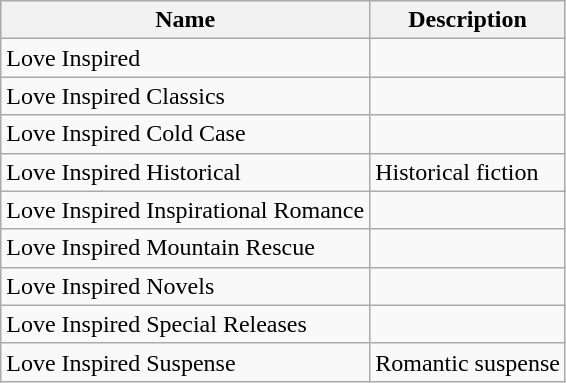<table class="wikitable sortable">
<tr>
<th>Name</th>
<th>Description</th>
</tr>
<tr>
<td>Love Inspired</td>
<td></td>
</tr>
<tr>
<td>Love Inspired Classics</td>
<td></td>
</tr>
<tr>
<td>Love Inspired Cold Case</td>
<td></td>
</tr>
<tr>
<td>Love Inspired Historical</td>
<td>Historical fiction</td>
</tr>
<tr>
<td>Love Inspired Inspirational Romance</td>
<td></td>
</tr>
<tr>
<td>Love Inspired Mountain Rescue</td>
<td></td>
</tr>
<tr>
<td>Love Inspired Novels</td>
<td></td>
</tr>
<tr>
<td>Love Inspired Special Releases</td>
<td></td>
</tr>
<tr>
<td>Love Inspired Suspense</td>
<td>Romantic suspense</td>
</tr>
</table>
